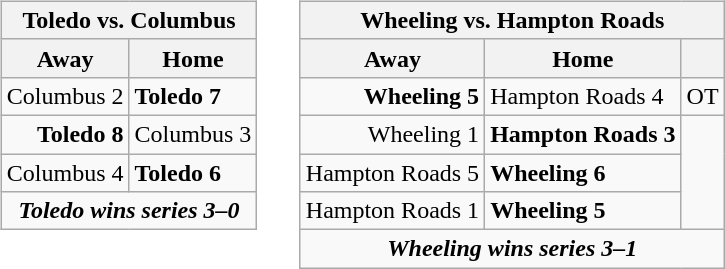<table cellspacing="10">
<tr>
<td valign="top"><br><table class="wikitable">
<tr>
<th bgcolor="#DDDDDD" colspan="4">Toledo vs. Columbus</th>
</tr>
<tr>
<th>Away</th>
<th>Home</th>
</tr>
<tr>
<td align="right">Columbus 2</td>
<td><strong>Toledo 7</strong></td>
</tr>
<tr>
<td align="right"><strong>Toledo 8</strong></td>
<td>Columbus 3</td>
</tr>
<tr>
<td align="right">Columbus 4</td>
<td><strong>Toledo 6</strong></td>
</tr>
<tr align="center">
<td colspan="4"><strong><em>Toledo wins series 3–0</em></strong></td>
</tr>
</table>
</td>
<td valign="top"><br><table class="wikitable">
<tr>
<th bgcolor="#DDDDDD" colspan="4">Wheeling vs. Hampton Roads</th>
</tr>
<tr>
<th>Away</th>
<th>Home</th>
<th></th>
</tr>
<tr>
<td align="right"><strong>Wheeling 5</strong></td>
<td>Hampton Roads 4</td>
<td align="center">OT</td>
</tr>
<tr>
<td align="right">Wheeling 1</td>
<td><strong>Hampton Roads 3</strong></td>
</tr>
<tr>
<td align="right">Hampton Roads 5</td>
<td><strong>Wheeling 6</strong></td>
</tr>
<tr>
<td align="right">Hampton Roads 1</td>
<td><strong>Wheeling 5</strong></td>
</tr>
<tr align="center">
<td colspan="4"><strong><em>Wheeling wins series 3–1</em></strong></td>
</tr>
</table>
</td>
</tr>
</table>
